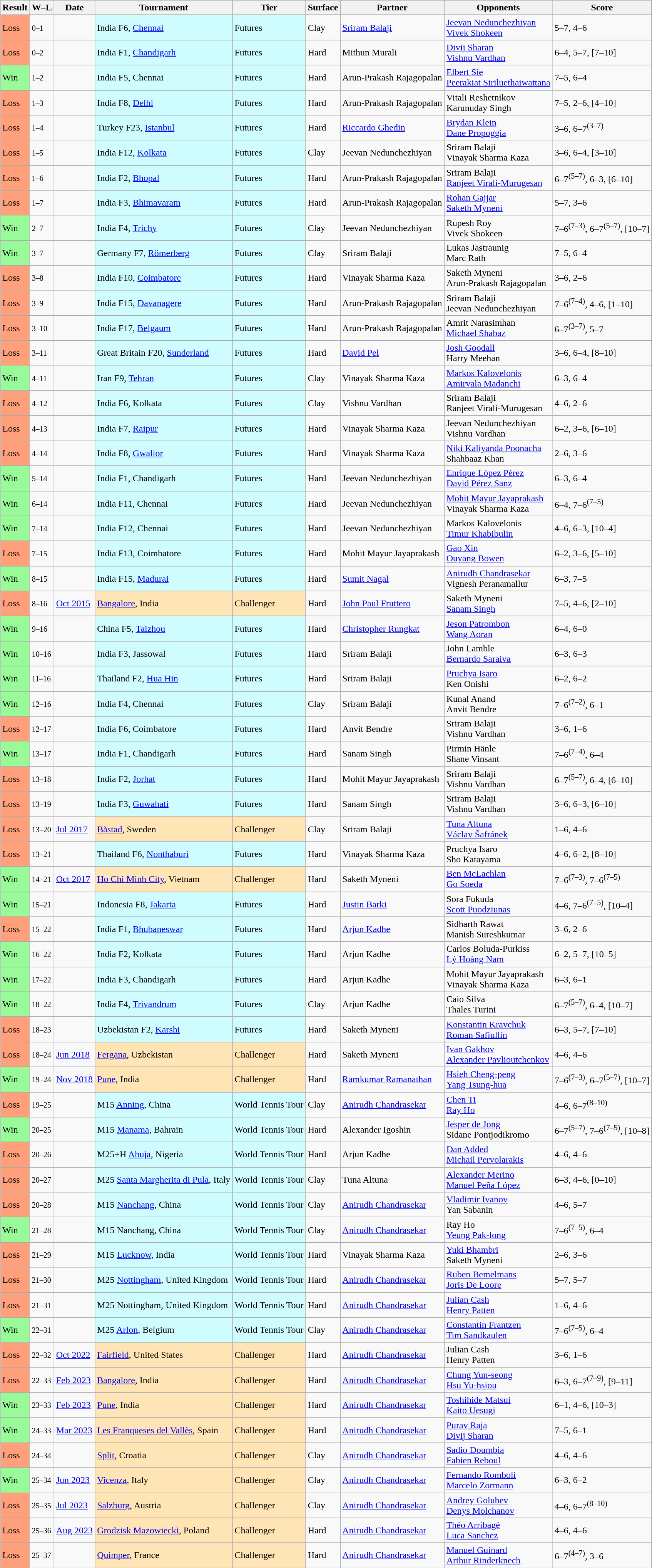<table class="sortable wikitable">
<tr>
<th>Result</th>
<th class="unsortable">W–L</th>
<th>Date</th>
<th>Tournament</th>
<th>Tier</th>
<th>Surface</th>
<th>Partner</th>
<th>Opponents</th>
<th class="unsortable">Score</th>
</tr>
<tr>
<td style="background:#ffa07a;">Loss</td>
<td><small>0–1</small></td>
<td></td>
<td style="background:#cffcff;">India F6, <a href='#'>Chennai</a></td>
<td style="background:#cffcff;">Futures</td>
<td>Clay</td>
<td> <a href='#'>Sriram Balaji</a></td>
<td> <a href='#'>Jeevan Nedunchezhiyan</a><br> <a href='#'>Vivek Shokeen</a></td>
<td>5–7, 4–6</td>
</tr>
<tr>
<td style="background:#ffa07a;">Loss</td>
<td><small>0–2</small></td>
<td></td>
<td style="background:#cffcff;">India F1, <a href='#'>Chandigarh</a></td>
<td style="background:#cffcff;">Futures</td>
<td>Hard</td>
<td> Mithun Murali</td>
<td> <a href='#'>Divij Sharan</a><br> <a href='#'>Vishnu Vardhan</a></td>
<td>6–4, 5–7, [7–10]</td>
</tr>
<tr>
<td style="background:#98fb98;">Win</td>
<td><small>1–2</small></td>
<td></td>
<td style="background:#cffcff;">India F5, Chennai</td>
<td style="background:#cffcff;">Futures</td>
<td>Hard</td>
<td> Arun-Prakash Rajagopalan</td>
<td> <a href='#'>Elbert Sie</a><br> <a href='#'>Peerakiat Siriluethaiwattana</a></td>
<td>7–5, 6–4</td>
</tr>
<tr>
<td style="background:#ffa07a;">Loss</td>
<td><small>1–3</small></td>
<td></td>
<td style="background:#cffcff;">India F8, <a href='#'>Delhi</a></td>
<td style="background:#cffcff;">Futures</td>
<td>Hard</td>
<td> Arun-Prakash Rajagopalan</td>
<td> Vitali Reshetnikov<br> Karunuday Singh</td>
<td>7–5, 2–6, [4–10]</td>
</tr>
<tr>
<td style="background:#ffa07a;">Loss</td>
<td><small>1–4</small></td>
<td></td>
<td style="background:#cffcff;">Turkey F23, <a href='#'>Istanbul</a></td>
<td style="background:#cffcff;">Futures</td>
<td>Hard</td>
<td> <a href='#'>Riccardo Ghedin</a></td>
<td> <a href='#'>Brydan Klein</a><br> <a href='#'>Dane Propoggia</a></td>
<td>3–6, 6–7<sup>(3–7)</sup></td>
</tr>
<tr>
<td style="background:#ffa07a;">Loss</td>
<td><small>1–5</small></td>
<td></td>
<td style="background:#cffcff;">India F12, <a href='#'>Kolkata</a></td>
<td style="background:#cffcff;">Futures</td>
<td>Clay</td>
<td> Jeevan Nedunchezhiyan</td>
<td> Sriram Balaji<br> Vinayak Sharma Kaza</td>
<td>3–6, 6–4, [3–10]</td>
</tr>
<tr>
<td style="background:#ffa07a;">Loss</td>
<td><small>1–6</small></td>
<td></td>
<td style="background:#cffcff;">India F2, <a href='#'>Bhopal</a></td>
<td style="background:#cffcff;">Futures</td>
<td>Hard</td>
<td> Arun-Prakash Rajagopalan</td>
<td> Sriram Balaji<br> <a href='#'>Ranjeet Virali-Murugesan</a></td>
<td>6–7<sup>(5–7)</sup>, 6–3, [6–10]</td>
</tr>
<tr>
<td style="background:#ffa07a;">Loss</td>
<td><small>1–7</small></td>
<td></td>
<td style="background:#cffcff;">India F3, <a href='#'>Bhimavaram</a></td>
<td style="background:#cffcff;">Futures</td>
<td>Hard</td>
<td> Arun-Prakash Rajagopalan</td>
<td> <a href='#'>Rohan Gajjar</a><br> <a href='#'>Saketh Myneni</a></td>
<td>5–7, 3–6</td>
</tr>
<tr>
<td style="background:#98fb98;">Win</td>
<td><small>2–7</small></td>
<td></td>
<td style="background:#cffcff;">India F4, <a href='#'>Trichy</a></td>
<td style="background:#cffcff;">Futures</td>
<td>Clay</td>
<td> Jeevan Nedunchezhiyan</td>
<td> Rupesh Roy<br> Vivek Shokeen</td>
<td>7–6<sup>(7–3)</sup>, 6–7<sup>(5–7)</sup>, [10–7]</td>
</tr>
<tr>
<td style="background:#98fb98;">Win</td>
<td><small>3–7</small></td>
<td></td>
<td style="background:#cffcff;">Germany F7, <a href='#'>Römerberg</a></td>
<td style="background:#cffcff;">Futures</td>
<td>Clay</td>
<td> Sriram Balaji</td>
<td> Lukas Jastraunig<br> Marc Rath</td>
<td>7–5, 6–4</td>
</tr>
<tr>
<td style="background:#ffa07a;">Loss</td>
<td><small>3–8</small></td>
<td></td>
<td style="background:#cffcff;">India F10, <a href='#'>Coimbatore</a></td>
<td style="background:#cffcff;">Futures</td>
<td>Hard</td>
<td> Vinayak Sharma Kaza</td>
<td> Saketh Myneni<br> Arun-Prakash Rajagopalan</td>
<td>3–6, 2–6</td>
</tr>
<tr>
<td style="background:#ffa07a;">Loss</td>
<td><small>3–9</small></td>
<td></td>
<td style="background:#cffcff;">India F15, <a href='#'>Davanagere</a></td>
<td style="background:#cffcff;">Futures</td>
<td>Hard</td>
<td> Arun-Prakash Rajagopalan</td>
<td> Sriram Balaji<br> Jeevan Nedunchezhiyan</td>
<td>7–6<sup>(7–4)</sup>, 4–6, [1–10]</td>
</tr>
<tr>
<td style="background:#ffa07a;">Loss</td>
<td><small>3–10</small></td>
<td></td>
<td style="background:#cffcff;">India F17, <a href='#'>Belgaum</a></td>
<td style="background:#cffcff;">Futures</td>
<td>Hard</td>
<td> Arun-Prakash Rajagopalan</td>
<td> Amrit Narasimhan<br> <a href='#'>Michael Shabaz</a></td>
<td>6–7<sup>(3–7)</sup>, 5–7</td>
</tr>
<tr>
<td style="background:#ffa07a;">Loss</td>
<td><small>3–11</small></td>
<td></td>
<td style="background:#cffcff;">Great Britain F20, <a href='#'>Sunderland</a></td>
<td style="background:#cffcff;">Futures</td>
<td>Hard</td>
<td> <a href='#'>David Pel</a></td>
<td> <a href='#'>Josh Goodall</a><br> Harry Meehan</td>
<td>3–6, 6–4, [8–10]</td>
</tr>
<tr>
<td style="background:#98fb98;">Win</td>
<td><small>4–11</small></td>
<td></td>
<td style="background:#cffcff;">Iran F9, <a href='#'>Tehran</a></td>
<td style="background:#cffcff;">Futures</td>
<td>Clay</td>
<td> Vinayak Sharma Kaza</td>
<td> <a href='#'>Markos Kalovelonis</a><br> <a href='#'>Amirvala Madanchi</a></td>
<td>6–3, 6–4</td>
</tr>
<tr>
<td style="background:#ffa07a;">Loss</td>
<td><small>4–12</small></td>
<td></td>
<td style="background:#cffcff;">India F6, Kolkata</td>
<td style="background:#cffcff;">Futures</td>
<td>Clay</td>
<td> Vishnu Vardhan</td>
<td> Sriram Balaji<br> Ranjeet Virali-Murugesan</td>
<td>4–6, 2–6</td>
</tr>
<tr>
<td style="background:#ffa07a;">Loss</td>
<td><small>4–13</small></td>
<td></td>
<td style="background:#cffcff;">India F7, <a href='#'>Raipur</a></td>
<td style="background:#cffcff;">Futures</td>
<td>Hard</td>
<td> Vinayak Sharma Kaza</td>
<td> Jeevan Nedunchezhiyan<br> Vishnu Vardhan</td>
<td>6–2, 3–6, [6–10]</td>
</tr>
<tr>
<td style="background:#ffa07a;">Loss</td>
<td><small>4–14</small></td>
<td></td>
<td style="background:#cffcff;">India F8, <a href='#'>Gwalior</a></td>
<td style="background:#cffcff;">Futures</td>
<td>Hard</td>
<td> Vinayak Sharma Kaza</td>
<td> <a href='#'>Niki Kaliyanda Poonacha</a><br> Shahbaaz Khan</td>
<td>2–6, 3–6</td>
</tr>
<tr>
<td style="background:#98fb98;">Win</td>
<td><small>5–14</small></td>
<td></td>
<td style="background:#cffcff;">India F1, Chandigarh</td>
<td style="background:#cffcff;">Futures</td>
<td>Hard</td>
<td> Jeevan Nedunchezhiyan</td>
<td> <a href='#'>Enrique López Pérez</a><br> <a href='#'>David Pérez Sanz</a></td>
<td>6–3, 6–4</td>
</tr>
<tr>
<td style="background:#98fb98;">Win</td>
<td><small>6–14</small></td>
<td></td>
<td style="background:#cffcff;">India F11, Chennai</td>
<td style="background:#cffcff;">Futures</td>
<td>Hard</td>
<td> Jeevan Nedunchezhiyan</td>
<td> <a href='#'>Mohit Mayur Jayaprakash</a><br> Vinayak Sharma Kaza</td>
<td>6–4, 7–6<sup>(7–5)</sup></td>
</tr>
<tr>
<td style="background:#98fb98;">Win</td>
<td><small>7–14</small></td>
<td></td>
<td style="background:#cffcff;">India F12, Chennai</td>
<td style="background:#cffcff;">Futures</td>
<td>Hard</td>
<td> Jeevan Nedunchezhiyan</td>
<td> Markos Kalovelonis<br> <a href='#'>Timur Khabibulin</a></td>
<td>4–6, 6–3, [10–4]</td>
</tr>
<tr>
<td style="background:#ffa07a;">Loss</td>
<td><small>7–15</small></td>
<td></td>
<td style="background:#cffcff;">India F13, Coimbatore</td>
<td style="background:#cffcff;">Futures</td>
<td>Hard</td>
<td> Mohit Mayur Jayaprakash</td>
<td> <a href='#'>Gao Xin</a><br> <a href='#'>Ouyang Bowen</a></td>
<td>6–2, 3–6, [5–10]</td>
</tr>
<tr>
<td style="background:#98fb98;">Win</td>
<td><small>8–15</small></td>
<td></td>
<td style="background:#cffcff;">India F15, <a href='#'>Madurai</a></td>
<td style="background:#cffcff;">Futures</td>
<td>Hard</td>
<td> <a href='#'>Sumit Nagal</a></td>
<td> <a href='#'>Anirudh Chandrasekar</a><br> Vignesh Peranamallur</td>
<td>6–3, 7–5</td>
</tr>
<tr>
<td style="background:#ffa07a;">Loss</td>
<td><small>8–16</small></td>
<td><a href='#'>Oct 2015</a></td>
<td style="background:moccasin;"><a href='#'>Bangalore</a>, India</td>
<td style="background:moccasin;">Challenger</td>
<td>Hard</td>
<td> <a href='#'>John Paul Fruttero</a></td>
<td> Saketh Myneni<br> <a href='#'>Sanam Singh</a></td>
<td>7–5, 4–6, [2–10]</td>
</tr>
<tr>
<td style="background:#98fb98;">Win</td>
<td><small>9–16</small></td>
<td></td>
<td style="background:#cffcff;">China F5, <a href='#'>Taizhou</a></td>
<td style="background:#cffcff;">Futures</td>
<td>Hard</td>
<td> <a href='#'>Christopher Rungkat</a></td>
<td> <a href='#'>Jeson Patrombon</a><br> <a href='#'>Wang Aoran</a></td>
<td>6–4, 6–0</td>
</tr>
<tr>
<td style="background:#98fb98;">Win</td>
<td><small>10–16</small></td>
<td></td>
<td style="background:#cffcff;">India F3, Jassowal</td>
<td style="background:#cffcff;">Futures</td>
<td>Hard</td>
<td> Sriram Balaji</td>
<td> John Lamble<br> <a href='#'>Bernardo Saraiva</a></td>
<td>6–3, 6–3</td>
</tr>
<tr>
<td style="background:#98fb98;">Win</td>
<td><small>11–16</small></td>
<td></td>
<td style="background:#cffcff;">Thailand F2, <a href='#'>Hua Hin</a></td>
<td style="background:#cffcff;">Futures</td>
<td>Hard</td>
<td> Sriram Balaji</td>
<td> <a href='#'>Pruchya Isaro</a><br> Ken Onishi</td>
<td>6–2, 6–2</td>
</tr>
<tr>
<td style="background:#98fb98;">Win</td>
<td><small>12–16</small></td>
<td></td>
<td style="background:#cffcff;">India F4, Chennai</td>
<td style="background:#cffcff;">Futures</td>
<td>Clay</td>
<td> Sriram Balaji</td>
<td> Kunal Anand<br> Anvit Bendre</td>
<td>7–6<sup>(7–2)</sup>, 6–1</td>
</tr>
<tr>
<td style="background:#ffa07a;">Loss</td>
<td><small>12–17</small></td>
<td></td>
<td style="background:#cffcff;">India F6, Coimbatore</td>
<td style="background:#cffcff;">Futures</td>
<td>Hard</td>
<td> Anvit Bendre</td>
<td> Sriram Balaji<br> Vishnu Vardhan</td>
<td>3–6, 1–6</td>
</tr>
<tr>
<td style="background:#98fb98;">Win</td>
<td><small>13–17</small></td>
<td></td>
<td style="background:#cffcff;">India F1, Chandigarh</td>
<td style="background:#cffcff;">Futures</td>
<td>Hard</td>
<td> Sanam Singh</td>
<td> Pirmin Hänle<br> Shane Vinsant</td>
<td>7–6<sup>(7–4)</sup>, 6–4</td>
</tr>
<tr>
<td style="background:#ffa07a;">Loss</td>
<td><small>13–18</small></td>
<td></td>
<td style="background:#cffcff;">India F2, <a href='#'>Jorhat</a></td>
<td style="background:#cffcff;">Futures</td>
<td>Hard</td>
<td> Mohit Mayur Jayaprakash</td>
<td> Sriram Balaji<br> Vishnu Vardhan</td>
<td>6–7<sup>(5–7)</sup>, 6–4, [6–10]</td>
</tr>
<tr>
<td style="background:#ffa07a;">Loss</td>
<td><small>13–19</small></td>
<td></td>
<td style="background:#cffcff;">India F3, <a href='#'>Guwahati</a></td>
<td style="background:#cffcff;">Futures</td>
<td>Hard</td>
<td> Sanam Singh</td>
<td> Sriram Balaji<br> Vishnu Vardhan</td>
<td>3–6, 6–3, [6–10]</td>
</tr>
<tr>
<td style="background:#ffa07a;">Loss</td>
<td><small>13–20</small></td>
<td><a href='#'>Jul 2017</a></td>
<td style="background:moccasin;"><a href='#'>Båstad</a>, Sweden</td>
<td style="background:moccasin;">Challenger</td>
<td>Clay</td>
<td> Sriram Balaji</td>
<td> <a href='#'>Tuna Altuna</a><br> <a href='#'>Václav Šafránek</a></td>
<td>1–6, 4–6</td>
</tr>
<tr>
<td style="background:#ffa07a;">Loss</td>
<td><small>13–21</small></td>
<td></td>
<td style="background:#cffcff;">Thailand F6, <a href='#'>Nonthaburi</a></td>
<td style="background:#cffcff;">Futures</td>
<td>Hard</td>
<td> Vinayak Sharma Kaza</td>
<td> Pruchya Isaro<br> Sho Katayama</td>
<td>4–6, 6–2, [8–10]</td>
</tr>
<tr>
<td style="background:#98fb98;">Win</td>
<td><small>14–21</small></td>
<td><a href='#'>Oct 2017</a></td>
<td style="background:moccasin;"><a href='#'>Ho Chi Minh City</a>, Vietnam</td>
<td style="background:moccasin;">Challenger</td>
<td>Hard</td>
<td> Saketh Myneni</td>
<td> <a href='#'>Ben McLachlan</a><br> <a href='#'>Go Soeda</a></td>
<td>7–6<sup>(7–3)</sup>, 7–6<sup>(7–5)</sup></td>
</tr>
<tr>
<td style="background:#98fb98;">Win</td>
<td><small>15–21</small></td>
<td></td>
<td style="background:#cffcff;">Indonesia F8, <a href='#'>Jakarta</a></td>
<td style="background:#cffcff;">Futures</td>
<td>Hard</td>
<td> <a href='#'>Justin Barki</a></td>
<td> Sora Fukuda<br> <a href='#'>Scott Puodziunas</a></td>
<td>4–6, 7–6<sup>(7–5)</sup>, [10–4]</td>
</tr>
<tr>
<td style="background:#ffa07a;">Loss</td>
<td><small>15–22</small></td>
<td></td>
<td style="background:#cffcff;">India F1, <a href='#'>Bhubaneswar</a></td>
<td style="background:#cffcff;">Futures</td>
<td>Hard</td>
<td> <a href='#'>Arjun Kadhe</a></td>
<td> Sidharth Rawat<br> Manish Sureshkumar</td>
<td>3–6, 2–6</td>
</tr>
<tr>
<td style="background:#98fb98;">Win</td>
<td><small>16–22</small></td>
<td></td>
<td style="background:#cffcff;">India F2, Kolkata</td>
<td style="background:#cffcff;">Futures</td>
<td>Hard</td>
<td> Arjun Kadhe</td>
<td> Carlos Boluda-Purkiss<br> <a href='#'>Lý Hoàng Nam</a></td>
<td>6–2, 5–7, [10–5]</td>
</tr>
<tr>
<td style="background:#98fb98;">Win</td>
<td><small>17–22</small></td>
<td></td>
<td style="background:#cffcff;">India F3, Chandigarh</td>
<td style="background:#cffcff;">Futures</td>
<td>Hard</td>
<td> Arjun Kadhe</td>
<td> Mohit Mayur Jayaprakash<br> Vinayak Sharma Kaza</td>
<td>6–3, 6–1</td>
</tr>
<tr>
<td style="background:#98fb98;">Win</td>
<td><small>18–22</small></td>
<td></td>
<td style="background:#cffcff;">India F4, <a href='#'>Trivandrum</a></td>
<td style="background:#cffcff;">Futures</td>
<td>Clay</td>
<td> Arjun Kadhe</td>
<td> Caio Silva<br> Thales Turini</td>
<td>6–7<sup>(5–7)</sup>, 6–4, [10–7]</td>
</tr>
<tr>
<td style="background:#ffa07a;">Loss</td>
<td><small>18–23</small></td>
<td></td>
<td style="background:#cffcff;">Uzbekistan F2, <a href='#'>Karshi</a></td>
<td style="background:#cffcff;">Futures</td>
<td>Hard</td>
<td> Saketh Myneni</td>
<td> <a href='#'>Konstantin Kravchuk</a><br> <a href='#'>Roman Safiullin</a></td>
<td>6–3, 5–7, [7–10]</td>
</tr>
<tr>
<td style="background:#ffa07a;">Loss</td>
<td><small>18–24</small></td>
<td><a href='#'>Jun 2018</a></td>
<td style="background:moccasin;"><a href='#'>Fergana</a>, Uzbekistan</td>
<td style="background:moccasin;">Challenger</td>
<td>Hard</td>
<td> Saketh Myneni</td>
<td> <a href='#'>Ivan Gakhov</a><br> <a href='#'>Alexander Pavlioutchenkov</a></td>
<td>4–6, 4–6</td>
</tr>
<tr>
<td style="background:#98fb98;">Win</td>
<td><small>19–24</small></td>
<td><a href='#'>Nov 2018</a></td>
<td style="background:moccasin;"><a href='#'>Pune</a>, India</td>
<td style="background:moccasin;">Challenger</td>
<td>Hard</td>
<td> <a href='#'>Ramkumar Ramanathan</a></td>
<td> <a href='#'>Hsieh Cheng-peng</a><br> <a href='#'>Yang Tsung-hua</a></td>
<td>7–6<sup>(7–3)</sup>, 6–7<sup>(5–7)</sup>, [10–7]</td>
</tr>
<tr>
<td style="background:#ffa07a;">Loss</td>
<td><small>19–25</small></td>
<td></td>
<td style="background:#cffcff;">M15 <a href='#'>Anning</a>, China</td>
<td style="background:#cffcff;">World Tennis Tour</td>
<td>Clay</td>
<td> <a href='#'>Anirudh Chandrasekar</a></td>
<td> <a href='#'>Chen Ti</a><br> <a href='#'>Ray Ho</a></td>
<td>4–6, 6–7<sup>(8–10)</sup></td>
</tr>
<tr>
<td style="background:#98fb98;">Win</td>
<td><small>20–25</small></td>
<td></td>
<td style="background:#cffcff;">M15 <a href='#'>Manama</a>, Bahrain</td>
<td style="background:#cffcff;">World Tennis Tour</td>
<td>Hard</td>
<td> Alexander Igoshin</td>
<td> <a href='#'>Jesper de Jong</a><br> Sidane Pontjodikromo</td>
<td>6–7<sup>(5–7)</sup>, 7–6<sup>(7–5)</sup>, [10–8]</td>
</tr>
<tr>
<td style="background:#ffa07a;">Loss</td>
<td><small>20–26</small></td>
<td></td>
<td style="background:#cffcff;">M25+H <a href='#'>Abuja</a>, Nigeria</td>
<td style="background:#cffcff;">World Tennis Tour</td>
<td>Hard</td>
<td> Arjun Kadhe</td>
<td> <a href='#'>Dan Added</a><br> <a href='#'>Michail Pervolarakis</a></td>
<td>4–6, 4–6</td>
</tr>
<tr>
<td style="background:#ffa07a;">Loss</td>
<td><small>20–27</small></td>
<td></td>
<td style="background:#cffcff;">M25 <a href='#'>Santa Margherita di Pula</a>, Italy</td>
<td style="background:#cffcff;">World Tennis Tour</td>
<td>Clay</td>
<td> Tuna Altuna</td>
<td> <a href='#'>Alexander Merino</a><br> <a href='#'>Manuel Peña López</a></td>
<td>6–3, 4–6, [0–10]</td>
</tr>
<tr>
<td style="background:#ffa07a;">Loss</td>
<td><small>20–28</small></td>
<td></td>
<td style="background:#cffcff;">M15 <a href='#'>Nanchang</a>, China</td>
<td style="background:#cffcff;">World Tennis Tour</td>
<td>Clay</td>
<td> <a href='#'>Anirudh Chandrasekar</a></td>
<td> <a href='#'>Vladimir Ivanov</a><br> Yan Sabanin</td>
<td>4–6, 5–7</td>
</tr>
<tr>
<td style="background:#98fb98;">Win</td>
<td><small>21–28</small></td>
<td></td>
<td style="background:#cffcff;">M15 Nanchang, China</td>
<td style="background:#cffcff;">World Tennis Tour</td>
<td>Clay</td>
<td> <a href='#'>Anirudh Chandrasekar</a></td>
<td> Ray Ho<br> <a href='#'>Yeung Pak-long</a></td>
<td>7–6<sup>(7–5)</sup>, 6–4</td>
</tr>
<tr>
<td style="background:#ffa07a;">Loss</td>
<td><small>21–29</small></td>
<td></td>
<td style="background:#cffcff;">M15 <a href='#'>Lucknow</a>, India</td>
<td style="background:#cffcff;">World Tennis Tour</td>
<td>Hard</td>
<td> Vinayak Sharma Kaza</td>
<td> <a href='#'>Yuki Bhambri</a><br> Saketh Myneni</td>
<td>2–6, 3–6</td>
</tr>
<tr>
<td style="background:#ffa07a;">Loss</td>
<td><small>21–30</small></td>
<td></td>
<td style="background:#cffcff;">M25 <a href='#'>Nottingham</a>, United Kingdom</td>
<td style="background:#cffcff;">World Tennis Tour</td>
<td>Hard</td>
<td> <a href='#'>Anirudh Chandrasekar</a></td>
<td> <a href='#'>Ruben Bemelmans</a><br> <a href='#'>Joris De Loore</a></td>
<td>5–7, 5–7</td>
</tr>
<tr>
<td style="background:#ffa07a;">Loss</td>
<td><small>21–31</small></td>
<td></td>
<td style="background:#cffcff;">M25 Nottingham, United Kingdom</td>
<td style="background:#cffcff;">World Tennis Tour</td>
<td>Hard</td>
<td> <a href='#'>Anirudh Chandrasekar</a></td>
<td> <a href='#'>Julian Cash</a><br> <a href='#'>Henry Patten</a></td>
<td>1–6, 4–6</td>
</tr>
<tr>
<td style="background:#98fb98;">Win</td>
<td><small>22–31</small></td>
<td></td>
<td style="background:#cffcff;">M25 <a href='#'>Arlon</a>, Belgium</td>
<td style="background:#cffcff;">World Tennis Tour</td>
<td>Clay</td>
<td> <a href='#'>Anirudh Chandrasekar</a></td>
<td> <a href='#'>Constantin Frantzen</a><br> <a href='#'>Tim Sandkaulen</a></td>
<td>7–6<sup>(7–5)</sup>, 6–4</td>
</tr>
<tr>
<td style="background:#ffa07a;">Loss</td>
<td><small>22–32</small></td>
<td><a href='#'>Oct 2022</a></td>
<td style="background:moccasin;"><a href='#'>Fairfield</a>, United States</td>
<td style="background:moccasin;">Challenger</td>
<td>Hard</td>
<td> <a href='#'>Anirudh Chandrasekar</a></td>
<td> Julian Cash<br> Henry Patten</td>
<td>3–6, 1–6</td>
</tr>
<tr>
<td style="background:#ffa07a;">Loss</td>
<td><small>22–33</small></td>
<td><a href='#'>Feb 2023</a></td>
<td style="background:moccasin;"><a href='#'>Bangalore</a>, India</td>
<td style="background:moccasin;">Challenger</td>
<td>Hard</td>
<td> <a href='#'>Anirudh Chandrasekar</a></td>
<td> <a href='#'>Chung Yun-seong</a><br> <a href='#'>Hsu Yu-hsiou</a></td>
<td>6–3, 6–7<sup>(7–9)</sup>, [9–11]</td>
</tr>
<tr>
<td style="background:#98FB98;">Win</td>
<td><small>23–33</small></td>
<td><a href='#'>Feb 2023</a></td>
<td style="background:moccasin;"><a href='#'>Pune</a>, India</td>
<td style="background:moccasin;">Challenger</td>
<td>Hard</td>
<td> <a href='#'>Anirudh Chandrasekar</a></td>
<td> <a href='#'>Toshihide Matsui</a><br> <a href='#'>Kaito Uesugi</a></td>
<td>6–1, 4–6, [10–3]</td>
</tr>
<tr>
<td style="background:#98FB98;">Win</td>
<td><small>24–33</small></td>
<td><a href='#'>Mar 2023</a></td>
<td style="background:moccasin;"><a href='#'>Les Franqueses del Vallès</a>, Spain</td>
<td style="background:moccasin;">Challenger</td>
<td>Hard</td>
<td> <a href='#'>Anirudh Chandrasekar</a></td>
<td> <a href='#'>Purav Raja</a><br> <a href='#'>Divij Sharan</a></td>
<td>7–5, 6–1</td>
</tr>
<tr>
<td style="background:#ffa07a;">Loss</td>
<td><small>24–34</small></td>
<td><a href='#'></a></td>
<td style="background:moccasin;"><a href='#'>Split</a>, Croatia</td>
<td style="background:moccasin;">Challenger</td>
<td>Clay</td>
<td> <a href='#'>Anirudh Chandrasekar</a></td>
<td> <a href='#'>Sadio Doumbia</a><br> <a href='#'>Fabien Reboul</a></td>
<td>4–6, 4–6</td>
</tr>
<tr>
<td style="background:#98FB98;">Win</td>
<td><small>25–34</small></td>
<td><a href='#'>Jun 2023</a></td>
<td style="background:moccasin;"><a href='#'>Vicenza</a>, Italy</td>
<td style="background:moccasin;">Challenger</td>
<td>Clay</td>
<td> <a href='#'>Anirudh Chandrasekar</a></td>
<td> <a href='#'>Fernando Romboli</a><br> <a href='#'>Marcelo Zormann</a></td>
<td>6–3, 6–2</td>
</tr>
<tr>
<td style="background:#FFA07A;">Loss</td>
<td><small>25–35</small></td>
<td><a href='#'>Jul 2023</a></td>
<td style="background:moccasin;"><a href='#'>Salzburg</a>, Austria</td>
<td style="background:moccasin;">Challenger</td>
<td>Clay</td>
<td> <a href='#'>Anirudh Chandrasekar</a></td>
<td> <a href='#'>Andrey Golubev</a><br> <a href='#'>Denys Molchanov</a></td>
<td>4–6, 6–7<sup>(8–10)</sup></td>
</tr>
<tr>
<td style="background:#FFA07A;">Loss</td>
<td><small>25–36</small></td>
<td><a href='#'>Aug 2023</a></td>
<td style="background:moccasin;"><a href='#'>Grodzisk Mazowiecki</a>, Poland</td>
<td style="background:moccasin;">Challenger</td>
<td>Hard</td>
<td> <a href='#'>Anirudh Chandrasekar</a></td>
<td> <a href='#'>Théo Arribagé</a><br> <a href='#'>Luca Sanchez</a></td>
<td>4–6, 4–6</td>
</tr>
<tr>
<td bgcolor= FFA07A>Loss</td>
<td><small>25–37</small></td>
<td><a href='#'></a></td>
<td style="background:moccasin;"><a href='#'>Quimper</a>, France</td>
<td style="background:moccasin;">Challenger</td>
<td>Hard</td>
<td>  <a href='#'>Anirudh Chandrasekar</a></td>
<td> <a href='#'>Manuel Guinard</a> <br>  <a href='#'>Arthur Rinderknech</a></td>
<td>6–7<sup>(4–7)</sup>, 3–6</td>
</tr>
</table>
